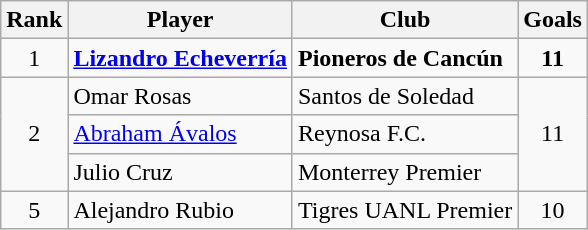<table class="wikitable">
<tr>
<th>Rank</th>
<th>Player</th>
<th>Club</th>
<th>Goals</th>
</tr>
<tr>
<td align=center rowspan=1>1</td>
<td>  <strong><a href='#'>Lizandro Echeverría</a></strong></td>
<td><strong>Pioneros de Cancún</strong></td>
<td align=center rowspan=1><strong>11</strong></td>
</tr>
<tr>
<td align=center rowspan=3>2</td>
<td> Omar Rosas</td>
<td>Santos de Soledad</td>
<td align=center rowspan=3>11</td>
</tr>
<tr>
<td> <a href='#'>Abraham Ávalos</a></td>
<td>Reynosa F.C.</td>
</tr>
<tr>
<td> Julio Cruz</td>
<td>Monterrey Premier</td>
</tr>
<tr>
<td align=center rowspan=1>5</td>
<td> Alejandro Rubio</td>
<td>Tigres UANL Premier</td>
<td align=center rowspan=1>10</td>
</tr>
</table>
